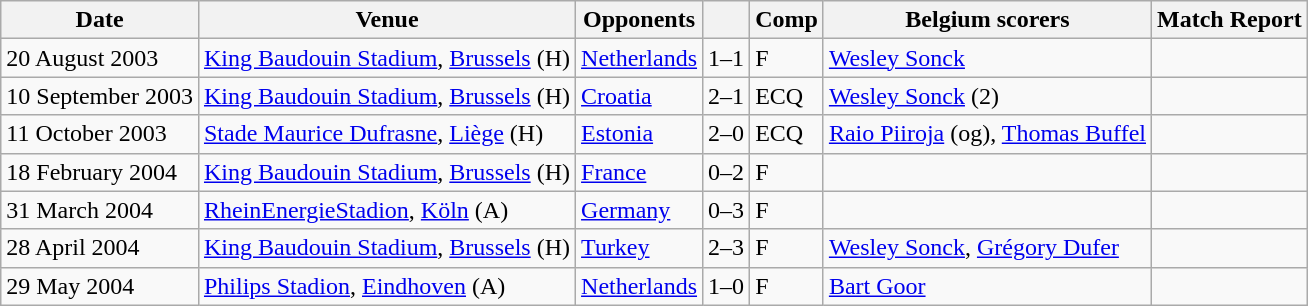<table class="wikitable">
<tr>
<th>Date</th>
<th>Venue</th>
<th>Opponents</th>
<th></th>
<th>Comp</th>
<th>Belgium scorers</th>
<th>Match Report</th>
</tr>
<tr>
<td>20 August 2003</td>
<td><a href='#'>King Baudouin Stadium</a>, <a href='#'>Brussels</a> (H)</td>
<td><a href='#'>Netherlands</a></td>
<td>1–1</td>
<td>F</td>
<td><a href='#'>Wesley Sonck</a></td>
<td></td>
</tr>
<tr>
<td>10 September 2003</td>
<td><a href='#'>King Baudouin Stadium</a>, <a href='#'>Brussels</a> (H)</td>
<td><a href='#'>Croatia</a></td>
<td>2–1</td>
<td>ECQ</td>
<td><a href='#'>Wesley Sonck</a> (2)</td>
<td></td>
</tr>
<tr>
<td>11 October 2003</td>
<td><a href='#'>Stade Maurice Dufrasne</a>, <a href='#'>Liège</a> (H)</td>
<td><a href='#'>Estonia</a></td>
<td>2–0</td>
<td>ECQ</td>
<td><a href='#'>Raio Piiroja</a> (og), <a href='#'>Thomas Buffel</a></td>
<td></td>
</tr>
<tr>
<td>18 February 2004</td>
<td><a href='#'>King Baudouin Stadium</a>, <a href='#'>Brussels</a> (H)</td>
<td><a href='#'>France</a></td>
<td>0–2</td>
<td>F</td>
<td></td>
<td></td>
</tr>
<tr>
<td>31 March 2004</td>
<td><a href='#'>RheinEnergieStadion</a>, <a href='#'>Köln</a> (A)</td>
<td><a href='#'>Germany</a></td>
<td>0–3</td>
<td>F</td>
<td></td>
<td></td>
</tr>
<tr>
<td>28 April 2004</td>
<td><a href='#'>King Baudouin Stadium</a>, <a href='#'>Brussels</a> (H)</td>
<td><a href='#'>Turkey</a></td>
<td>2–3</td>
<td>F</td>
<td><a href='#'>Wesley Sonck</a>, <a href='#'>Grégory Dufer</a></td>
<td></td>
</tr>
<tr>
<td>29 May 2004</td>
<td><a href='#'>Philips Stadion</a>, <a href='#'>Eindhoven</a> (A)</td>
<td><a href='#'>Netherlands</a></td>
<td>1–0</td>
<td>F</td>
<td><a href='#'>Bart Goor</a></td>
<td></td>
</tr>
</table>
